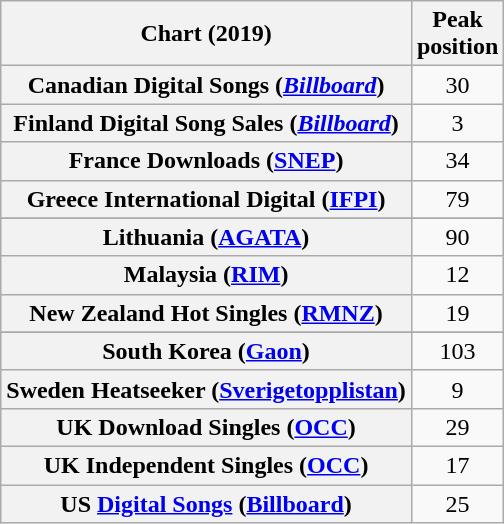<table class="wikitable sortable plainrowheaders" style="text-align:center">
<tr>
<th scope="col">Chart (2019)</th>
<th scope="col">Peak<br>position</th>
</tr>
<tr>
<th scope="row">Canadian Digital Songs (<em><a href='#'>Billboard</a></em>)</th>
<td>30</td>
</tr>
<tr>
<th scope="row">Finland Digital Song Sales (<em><a href='#'>Billboard</a></em>)</th>
<td>3</td>
</tr>
<tr>
<th scope="row">France Downloads (<a href='#'>SNEP</a>)</th>
<td>34</td>
</tr>
<tr>
<th scope="row">Greece International Digital (<a href='#'>IFPI</a>)</th>
<td>79</td>
</tr>
<tr>
</tr>
<tr>
<th scope="row">Lithuania (<a href='#'>AGATA</a>)</th>
<td>90</td>
</tr>
<tr>
<th scope="row">Malaysia (<a href='#'>RIM</a>)</th>
<td>12</td>
</tr>
<tr>
<th scope="row">New Zealand Hot Singles (<a href='#'>RMNZ</a>)</th>
<td>19</td>
</tr>
<tr>
</tr>
<tr>
<th scope="row">South Korea (<a href='#'>Gaon</a>)</th>
<td>103</td>
</tr>
<tr>
<th scope="row">Sweden Heatseeker (<a href='#'>Sverigetopplistan</a>)</th>
<td>9</td>
</tr>
<tr>
<th scope="row">UK Download Singles (<a href='#'>OCC</a>)</th>
<td>29</td>
</tr>
<tr>
<th scope="row">UK Independent Singles (<a href='#'>OCC</a>)</th>
<td>17</td>
</tr>
<tr>
<th scope="row">US <a href='#'>Digital Songs</a> (<a href='#'>Billboard</a>)</th>
<td>25</td>
</tr>
</table>
